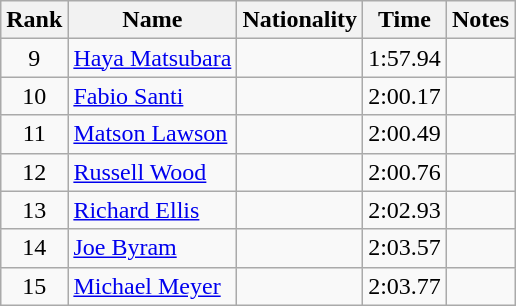<table class="wikitable sortable" style="text-align:center">
<tr>
<th>Rank</th>
<th>Name</th>
<th>Nationality</th>
<th>Time</th>
<th>Notes</th>
</tr>
<tr>
<td>9</td>
<td align=left><a href='#'>Haya Matsubara</a></td>
<td align=left></td>
<td>1:57.94</td>
<td></td>
</tr>
<tr>
<td>10</td>
<td align=left><a href='#'>Fabio Santi</a></td>
<td align=left></td>
<td>2:00.17</td>
<td></td>
</tr>
<tr>
<td>11</td>
<td align=left><a href='#'>Matson Lawson</a></td>
<td align=left></td>
<td>2:00.49</td>
<td></td>
</tr>
<tr>
<td>12</td>
<td align=left><a href='#'>Russell Wood</a></td>
<td align=left></td>
<td>2:00.76</td>
<td></td>
</tr>
<tr>
<td>13</td>
<td align=left><a href='#'>Richard Ellis</a></td>
<td align=left></td>
<td>2:02.93</td>
<td></td>
</tr>
<tr>
<td>14</td>
<td align=left><a href='#'>Joe Byram</a></td>
<td align=left></td>
<td>2:03.57</td>
<td></td>
</tr>
<tr>
<td>15</td>
<td align=left><a href='#'>Michael Meyer</a></td>
<td align=left></td>
<td>2:03.77</td>
<td></td>
</tr>
</table>
